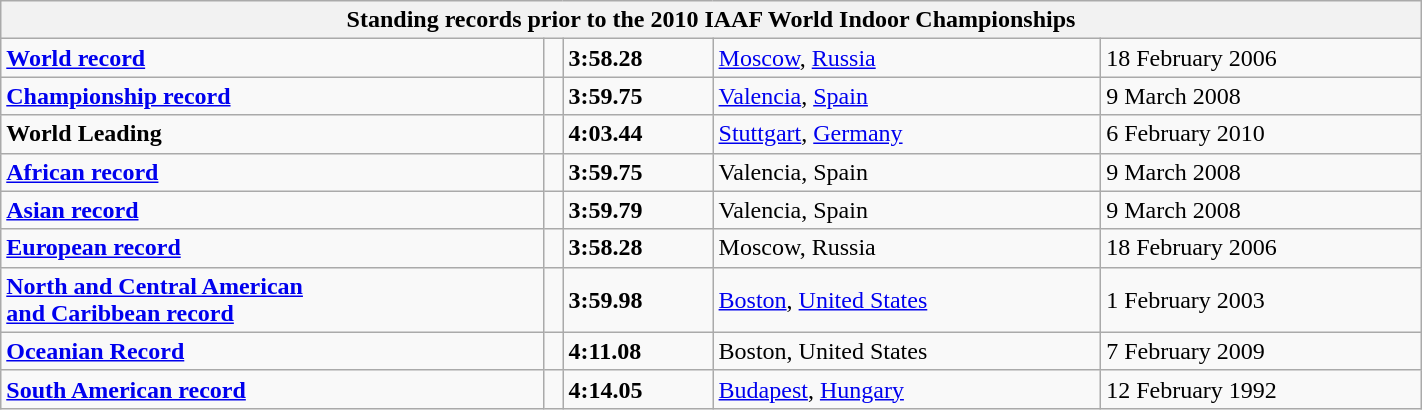<table class="wikitable" width=75%>
<tr>
<th colspan="5">Standing records prior to the 2010 IAAF World Indoor Championships</th>
</tr>
<tr>
<td><strong><a href='#'>World record</a></strong></td>
<td></td>
<td><strong>3:58.28</strong></td>
<td><a href='#'>Moscow</a>, <a href='#'>Russia</a></td>
<td>18 February 2006</td>
</tr>
<tr>
<td><strong><a href='#'>Championship record</a></strong></td>
<td></td>
<td><strong>3:59.75 </strong></td>
<td><a href='#'>Valencia</a>, <a href='#'>Spain</a></td>
<td>9 March 2008</td>
</tr>
<tr>
<td><strong>World Leading</strong></td>
<td></td>
<td><strong>4:03.44</strong></td>
<td><a href='#'>Stuttgart</a>, <a href='#'>Germany</a></td>
<td>6 February 2010</td>
</tr>
<tr>
<td><strong><a href='#'>African record</a></strong></td>
<td></td>
<td><strong>3:59.75 </strong></td>
<td>Valencia, Spain</td>
<td>9 March 2008</td>
</tr>
<tr>
<td><strong><a href='#'>Asian record</a></strong></td>
<td></td>
<td><strong>3:59.79</strong></td>
<td>Valencia, Spain</td>
<td>9 March 2008</td>
</tr>
<tr>
<td><strong><a href='#'>European record</a></strong></td>
<td></td>
<td><strong>3:58.28</strong></td>
<td>Moscow, Russia</td>
<td>18 February 2006</td>
</tr>
<tr>
<td><strong><a href='#'>North and Central American <br>and Caribbean record</a></strong></td>
<td></td>
<td><strong>3:59.98</strong></td>
<td><a href='#'>Boston</a>, <a href='#'>United States</a></td>
<td>1 February 2003</td>
</tr>
<tr>
<td><strong><a href='#'>Oceanian Record</a></strong></td>
<td></td>
<td><strong>4:11.08</strong></td>
<td>Boston, United States</td>
<td>7 February 2009</td>
</tr>
<tr>
<td><strong><a href='#'>South American record</a></strong></td>
<td></td>
<td><strong>4:14.05</strong></td>
<td><a href='#'>Budapest</a>, <a href='#'>Hungary</a></td>
<td>12 February 1992</td>
</tr>
</table>
